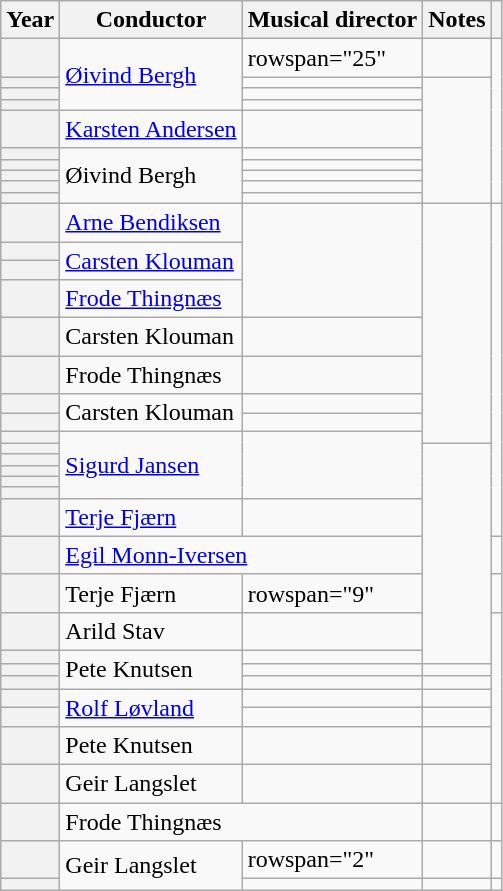<table class="wikitable plainrowheaders">
<tr>
<th>Year</th>
<th>Conductor</th>
<th>Musical director</th>
<th>Notes</th>
<th></th>
</tr>
<tr>
<th scope="row"></th>
<td rowspan="4"><a href='#'>Øivind Bergh</a></td>
<td>rowspan="25" </td>
<td></td>
<td rowspan="10"></td>
</tr>
<tr>
<th scope="row"></th>
<td></td>
</tr>
<tr>
<th scope="row"></th>
<td></td>
</tr>
<tr>
<th scope="row"></th>
<td></td>
</tr>
<tr>
<th scope="row"></th>
<td><a href='#'>Karsten Andersen</a></td>
<td></td>
</tr>
<tr>
<th scope="row"></th>
<td rowspan="5">Øivind Bergh</td>
<td></td>
</tr>
<tr>
<th scope="row"></th>
<td></td>
</tr>
<tr>
<th scope="row"></th>
<td></td>
</tr>
<tr>
<th scope="row"></th>
<td></td>
</tr>
<tr>
<th scope="row"></th>
<td></td>
</tr>
<tr>
<th scope="row"></th>
<td><a href='#'>Arne Bendiksen</a></td>
<td rowspan="4"></td>
<td rowspan="9"></td>
</tr>
<tr>
<th scope="row"></th>
<td rowspan="2"><a href='#'>Carsten Klouman</a></td>
</tr>
<tr>
<th scope="row"></th>
</tr>
<tr>
<th scope="row"></th>
<td><a href='#'>Frode Thingnæs</a></td>
</tr>
<tr>
<th scope="row"></th>
<td>Carsten Klouman</td>
<td></td>
</tr>
<tr>
<th scope="row"></th>
<td>Frode Thingnæs</td>
<td></td>
</tr>
<tr>
<th scope="row"></th>
<td rowspan="2">Carsten Klouman</td>
<td></td>
</tr>
<tr>
<th scope="row"></th>
<td></td>
</tr>
<tr>
<th scope="row"></th>
<td rowspan="6"><a href='#'>Sigurd Jansen</a></td>
<td rowspan="6"></td>
</tr>
<tr>
<th scope="row"></th>
<td rowspan="10"></td>
</tr>
<tr>
<th scope="row"></th>
</tr>
<tr>
<th scope="row"></th>
</tr>
<tr>
<th scope="row"></th>
</tr>
<tr>
<th scope="row"></th>
</tr>
<tr>
<th scope="row"></th>
<td><a href='#'>Terje Fjærn</a></td>
<td></td>
</tr>
<tr>
<th scope="row"></th>
<td colspan="2"><a href='#'>Egil Monn-Iversen</a></td>
<td></td>
</tr>
<tr>
<th scope="row"></th>
<td>Terje Fjærn</td>
<td>rowspan="9" </td>
<td></td>
</tr>
<tr>
<th scope="row"></th>
<td>Arild Stav</td>
<td></td>
</tr>
<tr>
<th scope="row"></th>
<td rowspan="3">Pete Knutsen</td>
<td></td>
</tr>
<tr>
<th scope="row"></th>
<td></td>
<td></td>
</tr>
<tr>
<th scope="row"></th>
<td></td>
<td></td>
</tr>
<tr>
<th scope="row"></th>
<td rowspan="2"><a href='#'>Rolf Løvland</a></td>
<td></td>
<td></td>
</tr>
<tr>
<th scope="row"></th>
<td></td>
<td></td>
</tr>
<tr>
<th scope="row"></th>
<td>Pete Knutsen</td>
<td></td>
<td></td>
</tr>
<tr>
<th scope="row"></th>
<td>Geir Langslet</td>
<td></td>
<td></td>
</tr>
<tr>
<th scope="row"></th>
<td colspan="2">Frode Thingnæs</td>
<td></td>
<td></td>
</tr>
<tr>
<th scope="row"></th>
<td rowspan="2">Geir Langslet</td>
<td>rowspan="2" </td>
<td></td>
<td></td>
</tr>
<tr>
<th scope="row"></th>
<td></td>
<td></td>
</tr>
</table>
